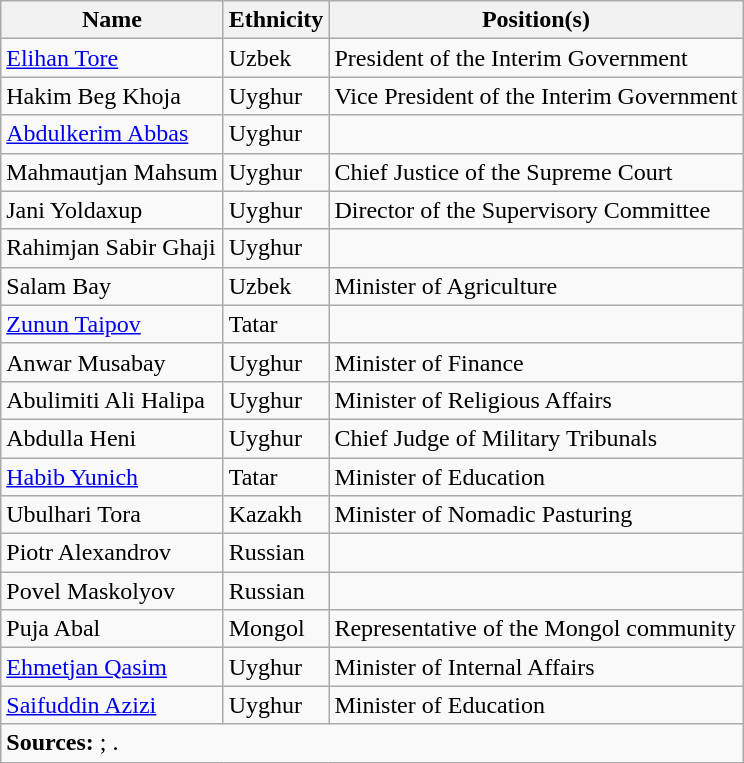<table class="wikitable plainrowheaders">
<tr>
<th>Name</th>
<th>Ethnicity</th>
<th>Position(s)</th>
</tr>
<tr>
<td><a href='#'>Elihan Tore</a></td>
<td>Uzbek</td>
<td>President of the Interim Government</td>
</tr>
<tr>
<td>Hakim Beg Khoja</td>
<td>Uyghur</td>
<td>Vice President of the Interim Government</td>
</tr>
<tr>
<td><a href='#'>Abdulkerim Abbas</a></td>
<td>Uyghur</td>
<td></td>
</tr>
<tr>
<td>Mahmautjan Mahsum</td>
<td>Uyghur</td>
<td>Chief Justice of the Supreme Court</td>
</tr>
<tr>
<td>Jani Yoldaxup</td>
<td>Uyghur</td>
<td>Director of the Supervisory Committee</td>
</tr>
<tr>
<td>Rahimjan Sabir Ghaji</td>
<td>Uyghur</td>
<td></td>
</tr>
<tr>
<td>Salam Bay</td>
<td>Uzbek</td>
<td>Minister of Agriculture</td>
</tr>
<tr>
<td><a href='#'>Zunun Taipov</a></td>
<td>Tatar</td>
<td></td>
</tr>
<tr>
<td>Anwar Musabay</td>
<td>Uyghur</td>
<td>Minister of Finance</td>
</tr>
<tr>
<td>Abulimiti Ali Halipa</td>
<td>Uyghur</td>
<td>Minister of Religious Affairs</td>
</tr>
<tr>
<td>Abdulla Heni</td>
<td>Uyghur</td>
<td>Chief Judge of Military Tribunals</td>
</tr>
<tr>
<td><a href='#'>Habib Yunich</a></td>
<td>Tatar</td>
<td>Minister of Education</td>
</tr>
<tr>
<td>Ubulhari Tora</td>
<td>Kazakh</td>
<td>Minister of Nomadic Pasturing</td>
</tr>
<tr>
<td>Piotr Alexandrov</td>
<td>Russian</td>
<td></td>
</tr>
<tr>
<td>Povel Maskolyov</td>
<td>Russian</td>
<td></td>
</tr>
<tr>
<td>Puja Abal</td>
<td>Mongol</td>
<td>Representative of the Mongol community</td>
</tr>
<tr>
<td><a href='#'>Ehmetjan Qasim</a></td>
<td>Uyghur</td>
<td>Minister of Internal Affairs</td>
</tr>
<tr>
<td><a href='#'>Saifuddin Azizi</a></td>
<td>Uyghur</td>
<td>Minister of Education</td>
</tr>
<tr>
<td colspan="3"><strong>Sources:</strong> ; .</td>
</tr>
</table>
